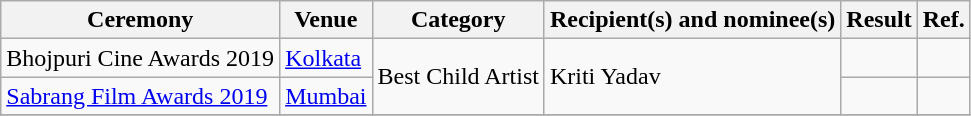<table class="wikitable sortable">
<tr>
<th>Ceremony</th>
<th>Venue</th>
<th>Category</th>
<th>Recipient(s) and nominee(s)</th>
<th>Result</th>
<th>Ref.</th>
</tr>
<tr>
<td>Bhojpuri Cine Awards 2019</td>
<td><a href='#'>Kolkata</a></td>
<td rowspan=2>Best Child Artist</td>
<td rowspan=2>Kriti Yadav</td>
<td></td>
<td></td>
</tr>
<tr>
<td><a href='#'>Sabrang Film Awards 2019</a></td>
<td><a href='#'>Mumbai</a></td>
<td></td>
<td></td>
</tr>
<tr>
</tr>
</table>
